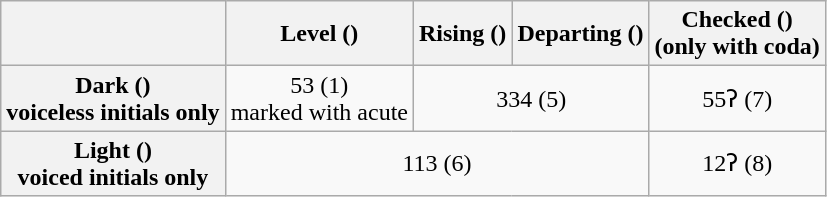<table class="wikitable" style="text-align:center;">
<tr>
<th></th>
<th>Level ()</th>
<th>Rising ()</th>
<th>Departing ()</th>
<th>Checked ()<br>(only with coda)</th>
</tr>
<tr>
<th>Dark ()<br>voiceless initials only</th>
<td>53 (1)<br>marked with acute</td>
<td colspan="2">334 (5)</td>
<td>55ʔ (7)</td>
</tr>
<tr>
<th>Light ()<br>voiced initials only</th>
<td colspan="3">113 (6)</td>
<td>12ʔ (8)</td>
</tr>
</table>
